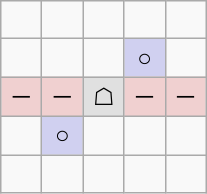<table border="1" class="wikitable">
<tr align=center>
<td width="20"> </td>
<td width="20"> </td>
<td width="20"> </td>
<td width="20"> </td>
<td width="20"> </td>
</tr>
<tr align=center>
<td> </td>
<td> </td>
<td> </td>
<td style="background:#d0d0f0;">○</td>
<td> </td>
</tr>
<tr align=center>
<td style="background:#f0d0d0;">─</td>
<td style="background:#f0d0d0;">─</td>
<td style="background:#e0e0e0;">☖</td>
<td style="background:#f0d0d0;">─</td>
<td style="background:#f0d0d0;">─</td>
</tr>
<tr align=center>
<td> </td>
<td style="background:#d0d0f0;">○</td>
<td> </td>
<td> </td>
<td> </td>
</tr>
<tr align=center>
<td> </td>
<td> </td>
<td> </td>
<td> </td>
<td> </td>
</tr>
</table>
